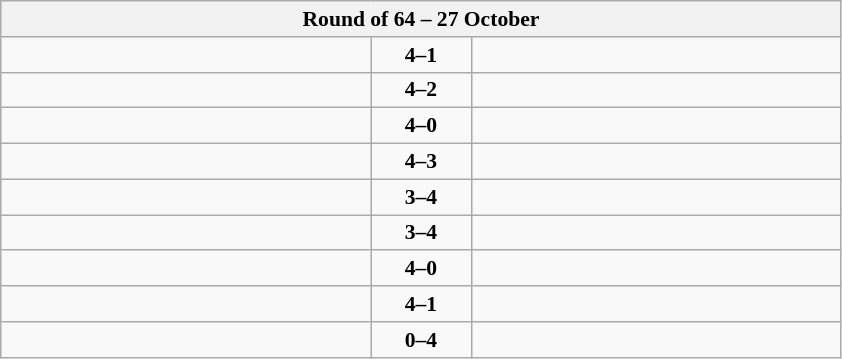<table class="wikitable" style="text-align: center; font-size:90% ">
<tr>
<th colspan=3>Round of 64 – 27 October</th>
</tr>
<tr>
<td align=left width="240"><strong></strong></td>
<td align=center width="60"><strong>4–1</strong></td>
<td align=left width="240"></td>
</tr>
<tr>
<td align=left><strong></strong></td>
<td align=center><strong>4–2</strong></td>
<td align=left></td>
</tr>
<tr>
<td align=left><strong></strong></td>
<td align=center><strong>4–0</strong></td>
<td align=left></td>
</tr>
<tr>
<td align=left><strong></strong></td>
<td align=center><strong>4–3</strong></td>
<td align=left></td>
</tr>
<tr>
<td align=left></td>
<td align=center><strong>3–4</strong></td>
<td align=left><strong></strong></td>
</tr>
<tr>
<td align=left></td>
<td align=center><strong>3–4</strong></td>
<td align=left><strong></strong></td>
</tr>
<tr>
<td align=left><strong></strong></td>
<td align=center><strong>4–0</strong></td>
<td align=left></td>
</tr>
<tr>
<td align=left><strong></strong></td>
<td align=center><strong>4–1</strong></td>
<td align=left></td>
</tr>
<tr>
<td align=left></td>
<td align=center><strong>0–4</strong></td>
<td align=left><strong></strong></td>
</tr>
</table>
